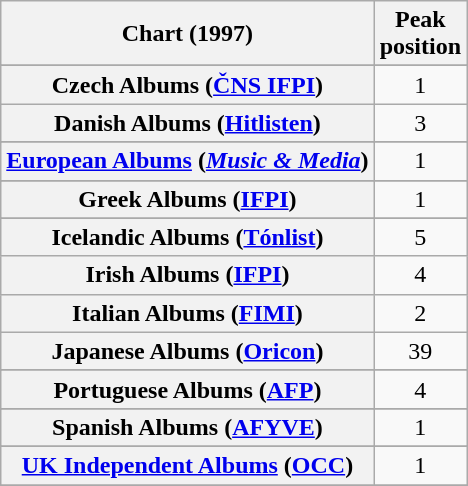<table class="wikitable sortable plainrowheaders" style="text-align:center">
<tr>
<th scope="col">Chart (1997)</th>
<th scope="col">Peak<br>position</th>
</tr>
<tr>
</tr>
<tr>
</tr>
<tr>
</tr>
<tr>
</tr>
<tr>
</tr>
<tr>
<th scope="row">Czech Albums (<a href='#'>ČNS IFPI</a>)</th>
<td>1</td>
</tr>
<tr>
<th scope="row">Danish Albums (<a href='#'>Hitlisten</a>)</th>
<td>3</td>
</tr>
<tr>
</tr>
<tr>
<th scope="row"><a href='#'>European Albums</a> (<em><a href='#'>Music & Media</a></em>)</th>
<td>1</td>
</tr>
<tr>
</tr>
<tr>
</tr>
<tr>
</tr>
<tr>
<th scope="row">Greek Albums (<a href='#'>IFPI</a>)</th>
<td>1</td>
</tr>
<tr>
</tr>
<tr>
<th scope="row">Icelandic Albums (<a href='#'>Tónlist</a>)</th>
<td>5</td>
</tr>
<tr>
<th scope="row">Irish Albums (<a href='#'>IFPI</a>)</th>
<td>4</td>
</tr>
<tr>
<th scope="row">Italian Albums (<a href='#'>FIMI</a>)</th>
<td>2</td>
</tr>
<tr>
<th scope="row">Japanese Albums (<a href='#'>Oricon</a>)</th>
<td>39</td>
</tr>
<tr>
</tr>
<tr>
</tr>
<tr>
<th scope="row">Portuguese Albums (<a href='#'>AFP</a>)</th>
<td>4</td>
</tr>
<tr>
</tr>
<tr>
<th scope="row">Spanish Albums (<a href='#'>AFYVE</a>)</th>
<td>1</td>
</tr>
<tr>
</tr>
<tr>
</tr>
<tr>
</tr>
<tr>
<th scope="row"><a href='#'>UK Independent Albums</a> (<a href='#'>OCC</a>)</th>
<td>1</td>
</tr>
<tr>
</tr>
</table>
